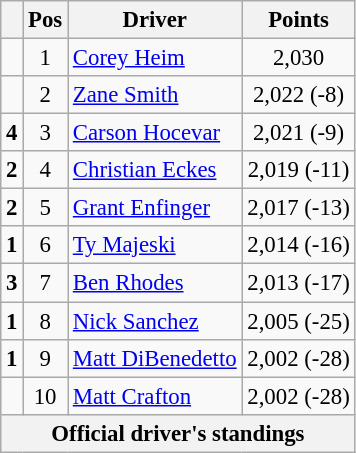<table class="wikitable" style="font-size: 95%;">
<tr>
<th></th>
<th>Pos</th>
<th>Driver</th>
<th>Points</th>
</tr>
<tr>
<td align="left"></td>
<td style="text-align:center;">1</td>
<td><a href='#'>Corey Heim</a></td>
<td style="text-align:center;">2,030</td>
</tr>
<tr>
<td align="left"></td>
<td style="text-align:center;">2</td>
<td><a href='#'>Zane Smith</a></td>
<td style="text-align:center;">2,022 (-8)</td>
</tr>
<tr>
<td align="left"> <strong>4</strong></td>
<td style="text-align:center;">3</td>
<td><a href='#'>Carson Hocevar</a></td>
<td style="text-align:center;">2,021 (-9)</td>
</tr>
<tr>
<td align="left"> <strong>2</strong></td>
<td style="text-align:center;">4</td>
<td><a href='#'>Christian Eckes</a></td>
<td style="text-align:center;">2,019 (-11)</td>
</tr>
<tr>
<td align="left"> <strong>2</strong></td>
<td style="text-align:center;">5</td>
<td><a href='#'>Grant Enfinger</a></td>
<td style="text-align:center;">2,017 (-13)</td>
</tr>
<tr>
<td align="left"> <strong>1</strong></td>
<td style="text-align:center;">6</td>
<td><a href='#'>Ty Majeski</a></td>
<td style="text-align:center;">2,014 (-16)</td>
</tr>
<tr>
<td align="left"> <strong>3</strong></td>
<td style="text-align:center;">7</td>
<td><a href='#'>Ben Rhodes</a></td>
<td style="text-align:center;">2,013 (-17)</td>
</tr>
<tr>
<td align="left"> <strong>1</strong></td>
<td style="text-align:center;">8</td>
<td><a href='#'>Nick Sanchez</a></td>
<td style="text-align:center;">2,005 (-25)</td>
</tr>
<tr>
<td align="left"> <strong>1</strong></td>
<td style="text-align:center;">9</td>
<td><a href='#'>Matt DiBenedetto</a></td>
<td style="text-align:center;">2,002 (-28)</td>
</tr>
<tr>
<td align="left"></td>
<td style="text-align:center;">10</td>
<td><a href='#'>Matt Crafton</a></td>
<td style="text-align:center;">2,002 (-28)</td>
</tr>
<tr class="sortbottom">
<th colspan="9">Official driver's standings</th>
</tr>
</table>
